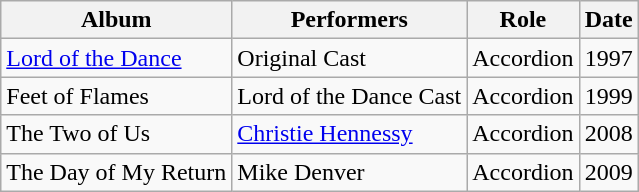<table class="wikitable">
<tr>
<th>Album</th>
<th>Performers</th>
<th>Role</th>
<th>Date</th>
</tr>
<tr>
<td><a href='#'>Lord of the Dance</a></td>
<td>Original Cast</td>
<td>Accordion</td>
<td>1997</td>
</tr>
<tr>
<td>Feet of Flames</td>
<td>Lord of the Dance Cast</td>
<td>Accordion</td>
<td>1999</td>
</tr>
<tr>
<td>The Two of Us</td>
<td><a href='#'>Christie Hennessy</a></td>
<td>Accordion</td>
<td>2008</td>
</tr>
<tr>
<td>The Day of My Return</td>
<td>Mike Denver</td>
<td>Accordion</td>
<td>2009</td>
</tr>
</table>
